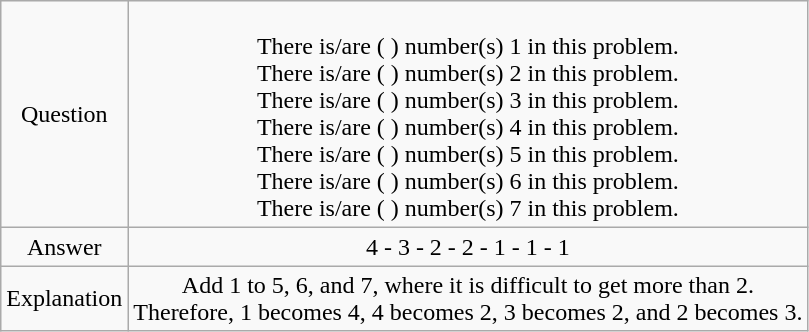<table class="wikitable" style="text-align:center">
<tr>
<td>Question</td>
<td><br>There is/are ( ) number(s) 1 in this problem.<br>
There is/are ( ) number(s) 2 in this problem.<br>
There is/are ( ) number(s) 3 in this problem.<br>
There is/are ( ) number(s) 4 in this problem.<br>
There is/are ( ) number(s) 5 in this problem.<br>
There is/are ( ) number(s) 6 in this problem.<br>
There is/are ( ) number(s) 7 in this problem.</td>
</tr>
<tr>
<td>Answer</td>
<td>4 - 3 - 2 - 2 - 1 - 1 - 1</td>
</tr>
<tr>
<td>Explanation</td>
<td>Add 1 to 5, 6, and 7, where it is difficult to get more than 2.<br> Therefore, 1 becomes 4, 4 becomes 2, 3 becomes 2, and 2 becomes 3.</td>
</tr>
</table>
